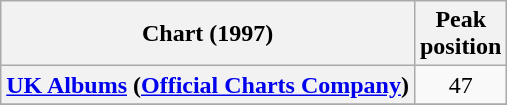<table class="wikitable sortable plainrowheaders" style="text-align:center;">
<tr>
<th>Chart (1997)</th>
<th>Peak<br>position</th>
</tr>
<tr>
<th scope="row"><a href='#'>UK Albums</a> (<a href='#'>Official Charts Company</a>)</th>
<td>47</td>
</tr>
<tr>
</tr>
</table>
